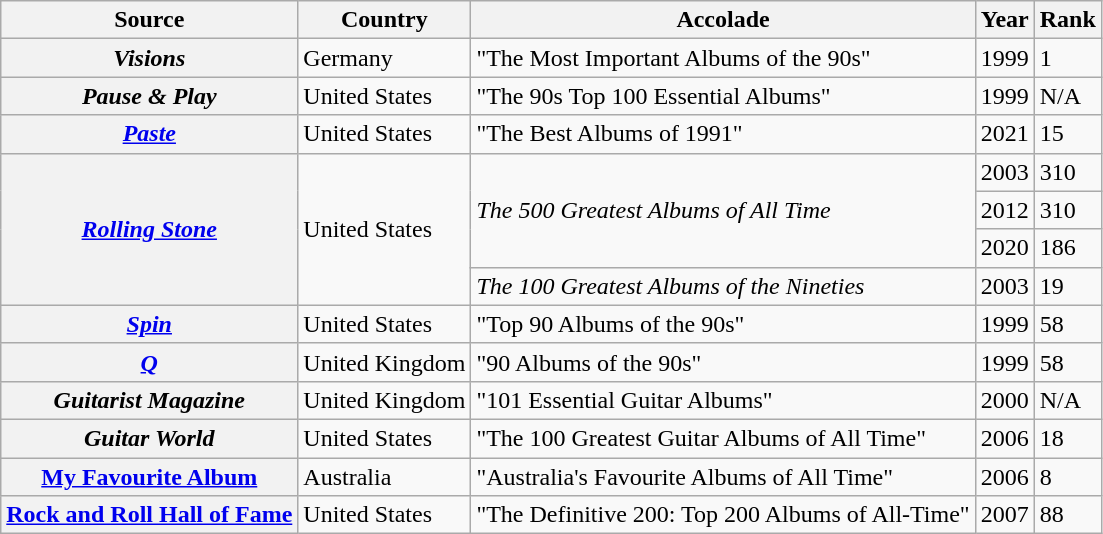<table class="wikitable plainrowheaders sortable">
<tr>
<th scope="col">Source</th>
<th scope="col">Country</th>
<th scope="col">Accolade</th>
<th scope="col">Year</th>
<th scope="col">Rank</th>
</tr>
<tr>
<th scope="row"><em>Visions</em></th>
<td>Germany</td>
<td>"The Most Important Albums of the 90s"</td>
<td>1999</td>
<td>1</td>
</tr>
<tr>
<th scope="row"><em>Pause & Play</em></th>
<td>United States</td>
<td>"The 90s Top 100 Essential Albums"</td>
<td>1999</td>
<td>N/A</td>
</tr>
<tr>
<th scope="row"><em><a href='#'>Paste</a></em></th>
<td>United States</td>
<td>"The Best Albums of 1991"</td>
<td>2021</td>
<td>15</td>
</tr>
<tr>
<th rowspan=4 scope="row"><em><a href='#'>Rolling Stone</a></em></th>
<td rowspan=4>United States</td>
<td rowspan=3><em>The 500 Greatest Albums of All Time</em></td>
<td>2003</td>
<td>310</td>
</tr>
<tr>
<td>2012</td>
<td>310</td>
</tr>
<tr>
<td>2020</td>
<td>186</td>
</tr>
<tr>
<td><em>The 100 Greatest Albums of the Nineties</em></td>
<td>2003</td>
<td>19</td>
</tr>
<tr>
<th scope="row"><em><a href='#'>Spin</a></em></th>
<td>United States</td>
<td>"Top 90 Albums of the 90s"</td>
<td>1999</td>
<td>58</td>
</tr>
<tr>
<th scope="row"><em><a href='#'>Q</a></em></th>
<td>United Kingdom</td>
<td>"90 Albums of the 90s"</td>
<td>1999</td>
<td>58</td>
</tr>
<tr>
<th scope="row"><em>Guitarist Magazine</em></th>
<td>United Kingdom</td>
<td>"101 Essential Guitar Albums"</td>
<td>2000</td>
<td>N/A</td>
</tr>
<tr>
<th scope="row"><em>Guitar World</em></th>
<td>United States</td>
<td>"The 100 Greatest Guitar Albums of All Time"</td>
<td>2006</td>
<td>18</td>
</tr>
<tr>
<th scope="row"><a href='#'>My Favourite Album</a></th>
<td>Australia</td>
<td>"Australia's Favourite Albums of All Time"</td>
<td>2006</td>
<td>8</td>
</tr>
<tr>
<th scope="row"><a href='#'>Rock and Roll Hall of Fame</a></th>
<td>United States</td>
<td>"The Definitive 200: Top 200 Albums of All-Time"</td>
<td>2007</td>
<td>88</td>
</tr>
</table>
